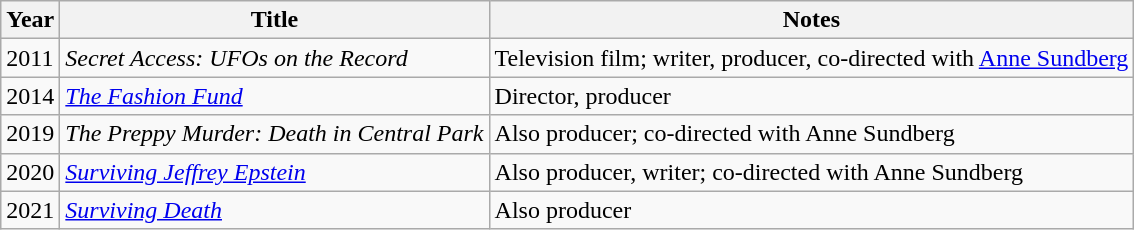<table class="wikitable sortable">
<tr>
<th>Year</th>
<th>Title</th>
<th>Notes</th>
</tr>
<tr>
<td>2011</td>
<td><em>Secret Access: UFOs on the Record</em></td>
<td>Television film; writer, producer, co-directed with <a href='#'>Anne Sundberg</a></td>
</tr>
<tr>
<td>2014</td>
<td><em><a href='#'>The Fashion Fund</a></em></td>
<td>Director, producer</td>
</tr>
<tr>
<td>2019</td>
<td><em>The Preppy Murder: Death in Central Park</em></td>
<td>Also producer; co-directed with Anne Sundberg</td>
</tr>
<tr>
<td>2020</td>
<td><em><a href='#'>Surviving Jeffrey Epstein</a></em></td>
<td>Also producer, writer; co-directed with Anne Sundberg</td>
</tr>
<tr>
<td>2021</td>
<td><em><a href='#'>Surviving Death</a></em></td>
<td>Also producer</td>
</tr>
</table>
